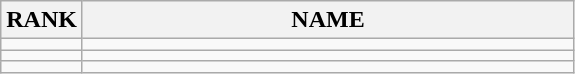<table class="wikitable">
<tr>
<th>RANK</th>
<th style="width: 20em">NAME</th>
</tr>
<tr>
<td align="center"></td>
<td></td>
</tr>
<tr>
<td align="center"></td>
<td></td>
</tr>
<tr>
<td align="center"></td>
<td></td>
</tr>
</table>
